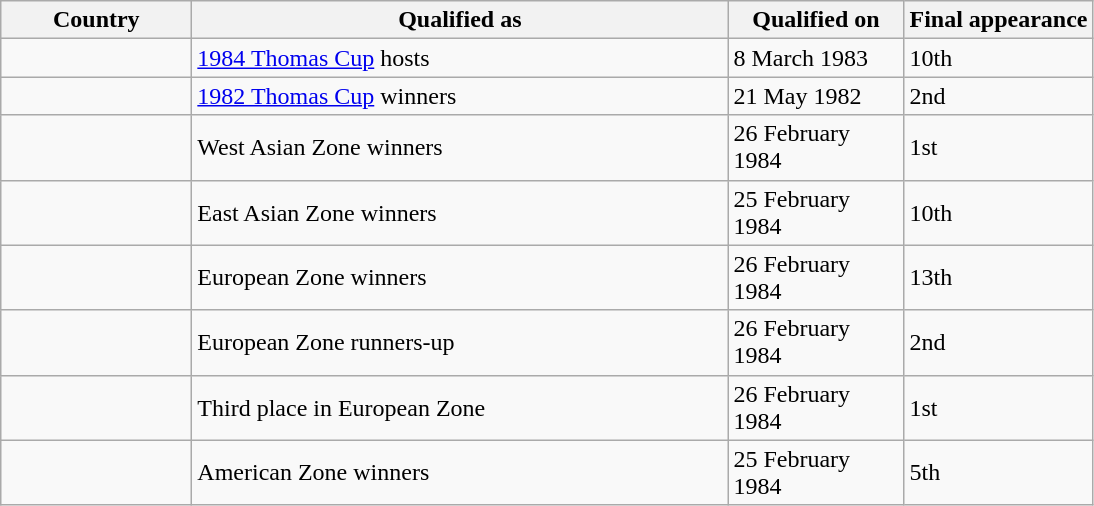<table class="sortable wikitable">
<tr>
<th width="120">Country</th>
<th width="350">Qualified as</th>
<th width="110">Qualified on</th>
<th>Final appearance</th>
</tr>
<tr>
<td></td>
<td><a href='#'>1984 Thomas Cup</a> hosts</td>
<td>8 March 1983</td>
<td>10th</td>
</tr>
<tr>
<td></td>
<td><a href='#'>1982 Thomas Cup</a> winners</td>
<td>21 May 1982</td>
<td>2nd</td>
</tr>
<tr>
<td></td>
<td>West Asian Zone winners</td>
<td>26 February 1984</td>
<td>1st</td>
</tr>
<tr>
<td></td>
<td>East Asian Zone winners</td>
<td>25 February 1984</td>
<td>10th</td>
</tr>
<tr>
<td></td>
<td>European Zone winners</td>
<td>26 February 1984</td>
<td>13th</td>
</tr>
<tr>
<td></td>
<td>European Zone runners-up</td>
<td>26 February 1984</td>
<td>2nd</td>
</tr>
<tr>
<td></td>
<td>Third place in European Zone</td>
<td>26 February 1984</td>
<td>1st</td>
</tr>
<tr>
<td></td>
<td>American Zone winners</td>
<td>25 February 1984</td>
<td>5th</td>
</tr>
</table>
